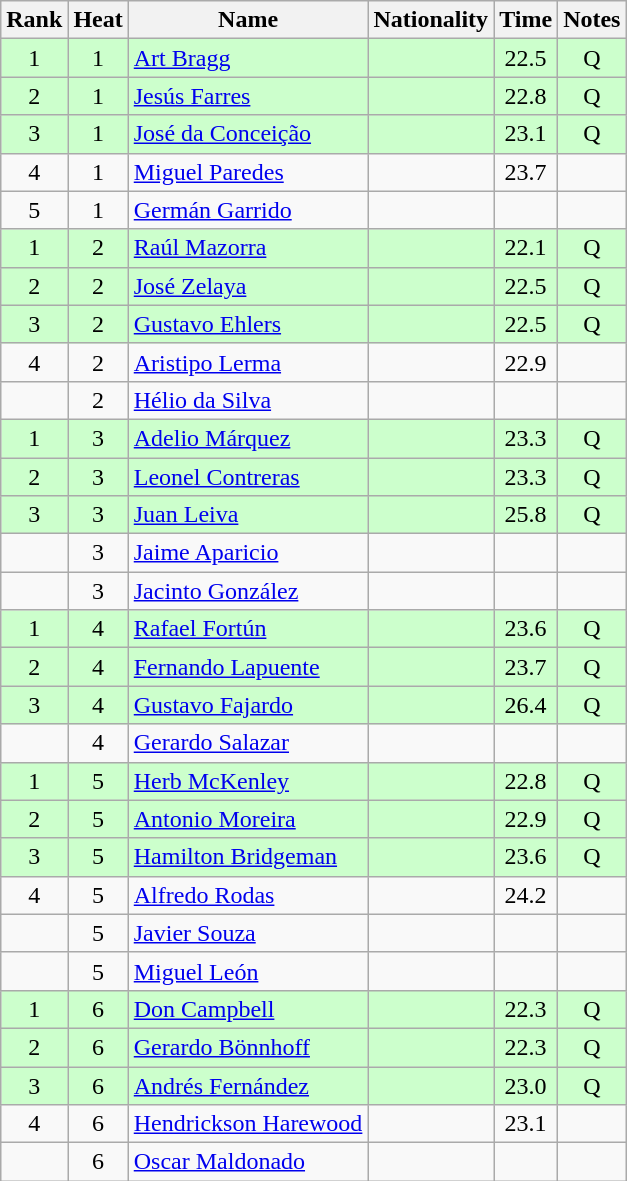<table class="wikitable sortable" style="text-align:center">
<tr>
<th>Rank</th>
<th>Heat</th>
<th>Name</th>
<th>Nationality</th>
<th>Time</th>
<th>Notes</th>
</tr>
<tr bgcolor=ccffcc>
<td>1</td>
<td>1</td>
<td align=left><a href='#'>Art Bragg</a></td>
<td align=left></td>
<td>22.5</td>
<td>Q</td>
</tr>
<tr bgcolor=ccffcc>
<td>2</td>
<td>1</td>
<td align=left><a href='#'>Jesús Farres</a></td>
<td align=left></td>
<td>22.8</td>
<td>Q</td>
</tr>
<tr bgcolor=ccffcc>
<td>3</td>
<td>1</td>
<td align=left><a href='#'>José da Conceição</a></td>
<td align=left></td>
<td>23.1</td>
<td>Q</td>
</tr>
<tr>
<td>4</td>
<td>1</td>
<td align=left><a href='#'>Miguel Paredes</a></td>
<td align=left></td>
<td>23.7</td>
<td></td>
</tr>
<tr>
<td>5</td>
<td>1</td>
<td align=left><a href='#'>Germán Garrido</a></td>
<td align=left></td>
<td></td>
<td></td>
</tr>
<tr bgcolor=ccffcc>
<td>1</td>
<td>2</td>
<td align=left><a href='#'>Raúl Mazorra</a></td>
<td align=left></td>
<td>22.1</td>
<td>Q</td>
</tr>
<tr bgcolor=ccffcc>
<td>2</td>
<td>2</td>
<td align=left><a href='#'>José Zelaya</a></td>
<td align=left></td>
<td>22.5</td>
<td>Q</td>
</tr>
<tr bgcolor=ccffcc>
<td>3</td>
<td>2</td>
<td align=left><a href='#'>Gustavo Ehlers</a></td>
<td align=left></td>
<td>22.5</td>
<td>Q</td>
</tr>
<tr>
<td>4</td>
<td>2</td>
<td align=left><a href='#'>Aristipo Lerma</a></td>
<td align=left></td>
<td>22.9</td>
<td></td>
</tr>
<tr>
<td></td>
<td>2</td>
<td align=left><a href='#'>Hélio da Silva</a></td>
<td align=left></td>
<td></td>
<td></td>
</tr>
<tr bgcolor=ccffcc>
<td>1</td>
<td>3</td>
<td align=left><a href='#'>Adelio Márquez</a></td>
<td align=left></td>
<td>23.3</td>
<td>Q</td>
</tr>
<tr bgcolor=ccffcc>
<td>2</td>
<td>3</td>
<td align=left><a href='#'>Leonel Contreras</a></td>
<td align=left></td>
<td>23.3</td>
<td>Q</td>
</tr>
<tr bgcolor=ccffcc>
<td>3</td>
<td>3</td>
<td align=left><a href='#'>Juan Leiva</a></td>
<td align=left></td>
<td>25.8</td>
<td>Q</td>
</tr>
<tr>
<td></td>
<td>3</td>
<td align=left><a href='#'>Jaime Aparicio</a></td>
<td align=left></td>
<td></td>
<td></td>
</tr>
<tr>
<td></td>
<td>3</td>
<td align=left><a href='#'>Jacinto González</a></td>
<td align=left></td>
<td></td>
<td></td>
</tr>
<tr bgcolor=ccffcc>
<td>1</td>
<td>4</td>
<td align=left><a href='#'>Rafael Fortún</a></td>
<td align=left></td>
<td>23.6</td>
<td>Q</td>
</tr>
<tr bgcolor=ccffcc>
<td>2</td>
<td>4</td>
<td align=left><a href='#'>Fernando Lapuente</a></td>
<td align=left></td>
<td>23.7</td>
<td>Q</td>
</tr>
<tr bgcolor=ccffcc>
<td>3</td>
<td>4</td>
<td align=left><a href='#'>Gustavo Fajardo</a></td>
<td align=left></td>
<td>26.4</td>
<td>Q</td>
</tr>
<tr>
<td></td>
<td>4</td>
<td align=left><a href='#'>Gerardo Salazar</a></td>
<td align=left></td>
<td></td>
<td></td>
</tr>
<tr bgcolor=ccffcc>
<td>1</td>
<td>5</td>
<td align=left><a href='#'>Herb McKenley</a></td>
<td align=left></td>
<td>22.8</td>
<td>Q</td>
</tr>
<tr bgcolor=ccffcc>
<td>2</td>
<td>5</td>
<td align=left><a href='#'>Antonio Moreira</a></td>
<td align=left></td>
<td>22.9</td>
<td>Q</td>
</tr>
<tr bgcolor=ccffcc>
<td>3</td>
<td>5</td>
<td align=left><a href='#'>Hamilton Bridgeman</a></td>
<td align=left></td>
<td>23.6</td>
<td>Q</td>
</tr>
<tr>
<td>4</td>
<td>5</td>
<td align=left><a href='#'>Alfredo Rodas</a></td>
<td align=left></td>
<td>24.2</td>
<td></td>
</tr>
<tr>
<td></td>
<td>5</td>
<td align=left><a href='#'>Javier Souza</a></td>
<td align=left></td>
<td></td>
<td></td>
</tr>
<tr>
<td></td>
<td>5</td>
<td align=left><a href='#'>Miguel León</a></td>
<td align=left></td>
<td></td>
<td></td>
</tr>
<tr bgcolor=ccffcc>
<td>1</td>
<td>6</td>
<td align=left><a href='#'>Don Campbell</a></td>
<td align=left></td>
<td>22.3</td>
<td>Q</td>
</tr>
<tr bgcolor=ccffcc>
<td>2</td>
<td>6</td>
<td align=left><a href='#'>Gerardo Bönnhoff</a></td>
<td align=left></td>
<td>22.3</td>
<td>Q</td>
</tr>
<tr bgcolor=ccffcc>
<td>3</td>
<td>6</td>
<td align=left><a href='#'>Andrés Fernández</a></td>
<td align=left></td>
<td>23.0</td>
<td>Q</td>
</tr>
<tr>
<td>4</td>
<td>6</td>
<td align=left><a href='#'>Hendrickson Harewood</a></td>
<td align=left></td>
<td>23.1</td>
<td></td>
</tr>
<tr>
<td></td>
<td>6</td>
<td align=left><a href='#'>Oscar Maldonado</a></td>
<td align=left></td>
<td></td>
<td></td>
</tr>
</table>
